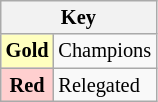<table class="wikitable plainrowheaders" style="font-size:85%">
<tr>
<th colspan=2>Key</th>
</tr>
<tr>
<th scope="row" style="background-color:#ffffbf;">Gold</th>
<td>Champions</td>
</tr>
<tr>
<th scope="row" style="background-color:#ffcfcf;">Red</th>
<td>Relegated</td>
</tr>
</table>
